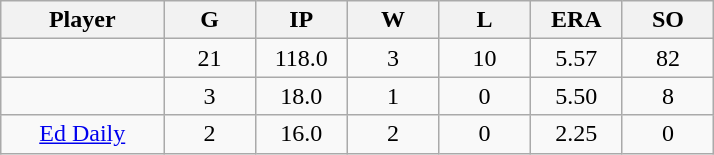<table class="wikitable sortable">
<tr>
<th bgcolor="#DDDDFF" width="16%">Player</th>
<th bgcolor="#DDDDFF" width="9%">G</th>
<th bgcolor="#DDDDFF" width="9%">IP</th>
<th bgcolor="#DDDDFF" width="9%">W</th>
<th bgcolor="#DDDDFF" width="9%">L</th>
<th bgcolor="#DDDDFF" width="9%">ERA</th>
<th bgcolor="#DDDDFF" width="9%">SO</th>
</tr>
<tr align="center">
<td></td>
<td>21</td>
<td>118.0</td>
<td>3</td>
<td>10</td>
<td>5.57</td>
<td>82</td>
</tr>
<tr align="center">
<td></td>
<td>3</td>
<td>18.0</td>
<td>1</td>
<td>0</td>
<td>5.50</td>
<td>8</td>
</tr>
<tr align="center">
<td><a href='#'>Ed Daily</a></td>
<td>2</td>
<td>16.0</td>
<td>2</td>
<td>0</td>
<td>2.25</td>
<td>0</td>
</tr>
</table>
